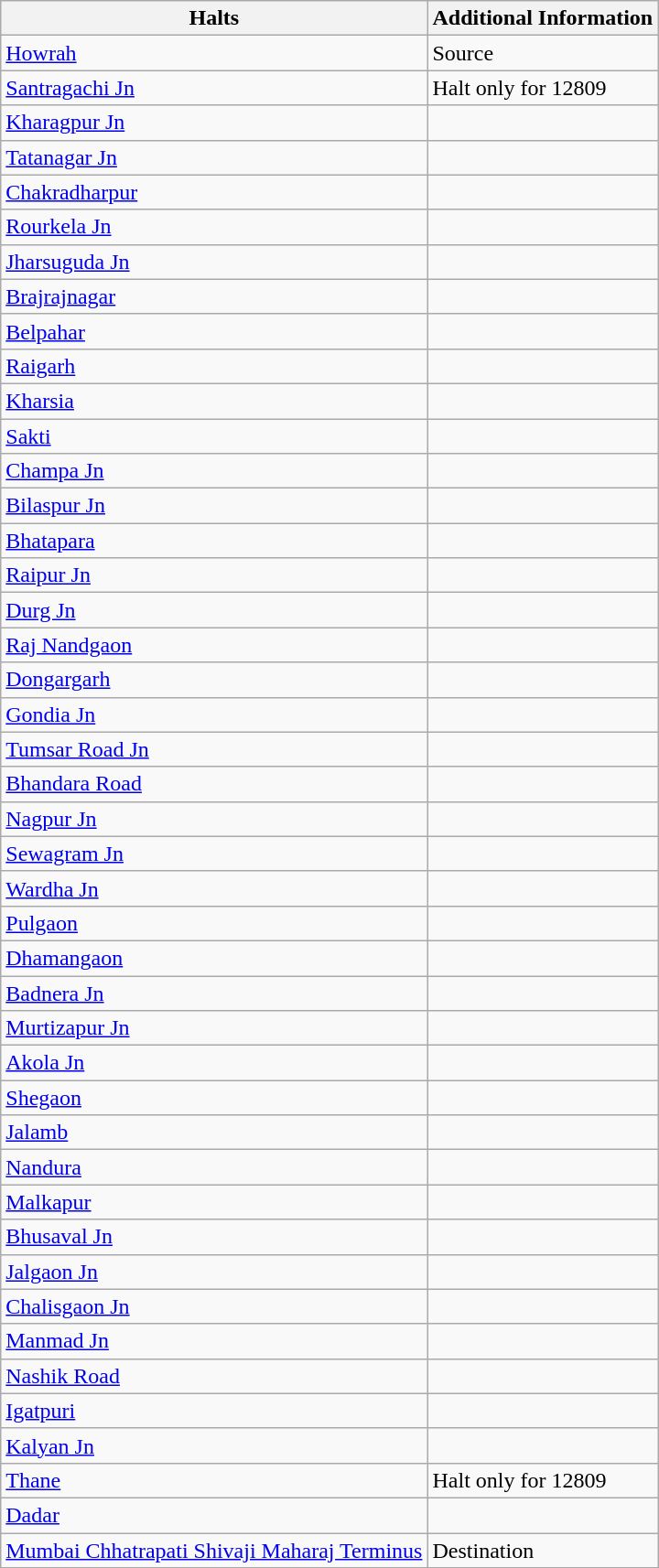<table class="wikitable">
<tr>
<th>Halts</th>
<th>Additional Information</th>
</tr>
<tr>
<td><a href='#'>Howrah</a></td>
<td>Source</td>
</tr>
<tr>
<td><a href='#'>Santragachi Jn</a></td>
<td>Halt only for 12809</td>
</tr>
<tr>
<td><a href='#'>Kharagpur Jn</a></td>
<td></td>
</tr>
<tr>
<td><a href='#'>Tatanagar Jn</a></td>
<td></td>
</tr>
<tr>
<td><a href='#'>Chakradharpur</a></td>
<td></td>
</tr>
<tr>
<td><a href='#'>Rourkela Jn</a></td>
<td></td>
</tr>
<tr>
<td><a href='#'>Jharsuguda Jn</a></td>
<td></td>
</tr>
<tr>
<td><a href='#'>Brajrajnagar</a></td>
<td></td>
</tr>
<tr>
<td><a href='#'>Belpahar</a></td>
<td></td>
</tr>
<tr>
<td><a href='#'>Raigarh</a></td>
<td></td>
</tr>
<tr>
<td><a href='#'>Kharsia</a></td>
<td></td>
</tr>
<tr>
<td><a href='#'>Sakti</a></td>
<td></td>
</tr>
<tr>
<td><a href='#'>Champa Jn</a></td>
<td></td>
</tr>
<tr>
<td><a href='#'>Bilaspur Jn</a></td>
<td></td>
</tr>
<tr>
<td><a href='#'>Bhatapara</a></td>
<td></td>
</tr>
<tr>
<td><a href='#'>Raipur Jn</a></td>
<td></td>
</tr>
<tr>
<td><a href='#'>Durg Jn</a></td>
<td></td>
</tr>
<tr>
<td><a href='#'>Raj Nandgaon</a></td>
<td></td>
</tr>
<tr>
<td><a href='#'>Dongargarh</a></td>
<td></td>
</tr>
<tr>
<td><a href='#'>Gondia Jn</a></td>
<td></td>
</tr>
<tr>
<td><a href='#'>Tumsar Road Jn</a></td>
<td></td>
</tr>
<tr>
<td><a href='#'>Bhandara Road</a></td>
<td></td>
</tr>
<tr>
<td><a href='#'>Nagpur Jn</a></td>
<td></td>
</tr>
<tr>
<td><a href='#'>Sewagram Jn</a></td>
<td></td>
</tr>
<tr>
<td><a href='#'>Wardha Jn</a></td>
<td></td>
</tr>
<tr>
<td><a href='#'>Pulgaon</a></td>
<td></td>
</tr>
<tr>
<td><a href='#'>Dhamangaon</a></td>
<td></td>
</tr>
<tr>
<td><a href='#'>Badnera Jn</a></td>
<td></td>
</tr>
<tr>
<td><a href='#'>Murtizapur Jn</a></td>
<td></td>
</tr>
<tr>
<td><a href='#'>Akola Jn</a></td>
<td></td>
</tr>
<tr>
<td><a href='#'>Shegaon</a></td>
<td></td>
</tr>
<tr>
<td><a href='#'>Jalamb</a></td>
<td></td>
</tr>
<tr>
<td><a href='#'>Nandura</a></td>
<td></td>
</tr>
<tr>
<td><a href='#'>Malkapur</a></td>
<td></td>
</tr>
<tr>
<td><a href='#'>Bhusaval Jn</a></td>
<td></td>
</tr>
<tr>
<td><a href='#'>Jalgaon Jn</a></td>
<td></td>
</tr>
<tr>
<td><a href='#'>Chalisgaon Jn</a></td>
<td></td>
</tr>
<tr>
<td><a href='#'>Manmad Jn</a></td>
<td></td>
</tr>
<tr>
<td><a href='#'>Nashik Road</a></td>
<td></td>
</tr>
<tr>
<td><a href='#'>Igatpuri</a></td>
<td></td>
</tr>
<tr>
<td><a href='#'>Kalyan Jn</a></td>
<td></td>
</tr>
<tr>
<td><a href='#'>Thane</a></td>
<td>Halt only for 12809</td>
</tr>
<tr>
<td><a href='#'>Dadar</a></td>
<td></td>
</tr>
<tr>
<td><a href='#'>Mumbai Chhatrapati Shivaji Maharaj Terminus</a></td>
<td>Destination</td>
</tr>
</table>
